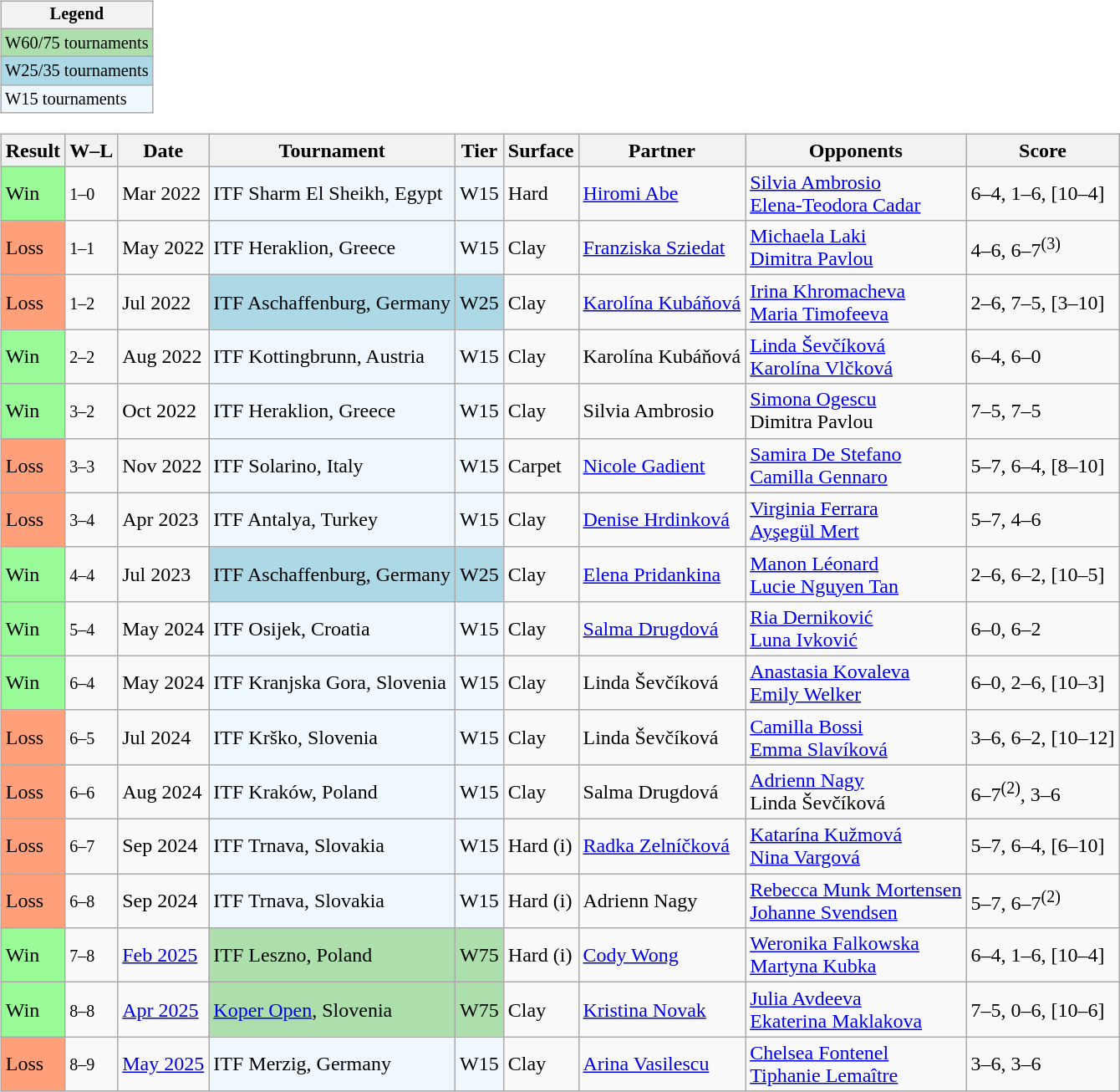<table>
<tr valign=top>
<td><br><table class=wikitable style="font-size:85%">
<tr>
<th>Legend</th>
</tr>
<tr style="background:#addfad;">
<td>W60/75 tournaments</td>
</tr>
<tr style="background:lightblue;">
<td>W25/35 tournaments</td>
</tr>
<tr style="background:#f0f8ff;">
<td>W15 tournaments</td>
</tr>
</table>
<table class="sortable wikitable">
<tr>
<th>Result</th>
<th class="unsortable">W–L</th>
<th>Date</th>
<th>Tournament</th>
<th>Tier</th>
<th>Surface</th>
<th>Partner</th>
<th>Opponents</th>
<th class="unsortable">Score</th>
</tr>
<tr>
<td style=background:#98FB98>Win</td>
<td><small>1–0</small></td>
<td>Mar 2022</td>
<td style="background:#f0f8ff;">ITF Sharm El Sheikh, Egypt</td>
<td style="background:#f0f8ff;">W15</td>
<td>Hard</td>
<td> <a href='#'>Hiromi Abe</a></td>
<td> <a href='#'>Silvia Ambrosio</a> <br>  <a href='#'>Elena-Teodora Cadar</a></td>
<td>6–4, 1–6, [10–4]</td>
</tr>
<tr>
<td style="background:#ffa07a;">Loss</td>
<td><small>1–1</small></td>
<td>May 2022</td>
<td style="background:#f0f8ff;">ITF Heraklion, Greece</td>
<td style="background:#f0f8ff;">W15</td>
<td>Clay</td>
<td> <a href='#'>Franziska Sziedat</a></td>
<td> <a href='#'>Michaela Laki</a> <br>   <a href='#'>Dimitra Pavlou</a></td>
<td>4–6, 6–7<sup>(3)</sup></td>
</tr>
<tr>
<td style="background:#ffa07a;">Loss</td>
<td><small>1–2</small></td>
<td>Jul 2022</td>
<td style="background:lightblue;">ITF Aschaffenburg, Germany</td>
<td style="background:lightblue;">W25</td>
<td>Clay</td>
<td> <a href='#'>Karolína Kubáňová</a></td>
<td> <a href='#'>Irina Khromacheva</a> <br> <a href='#'>Maria Timofeeva</a></td>
<td>2–6, 7–5, [3–10]</td>
</tr>
<tr>
<td style=background:#98FB98>Win</td>
<td><small>2–2</small></td>
<td>Aug 2022</td>
<td bgcolor=#f0f8ff>ITF Kottingbrunn, Austria</td>
<td bgcolor=#f0f8ff>W15</td>
<td>Clay</td>
<td> Karolína Kubáňová</td>
<td> <a href='#'>Linda Ševčíková</a> <br> <a href='#'>Karolína Vlčková</a></td>
<td>6–4, 6–0</td>
</tr>
<tr>
<td style="background:#98FB98;">Win</td>
<td><small>3–2</small></td>
<td>Oct 2022</td>
<td style="background:#f0f8ff;">ITF Heraklion, Greece</td>
<td style="background:#f0f8ff;">W15</td>
<td>Clay</td>
<td> Silvia Ambrosio</td>
<td> <a href='#'>Simona Ogescu</a> <br>  Dimitra Pavlou</td>
<td>7–5, 7–5</td>
</tr>
<tr>
<td style="background:#ffa07a;">Loss</td>
<td><small>3–3</small></td>
<td>Nov 2022</td>
<td style="background:#f0f8ff;">ITF Solarino, Italy</td>
<td style="background:#f0f8ff;">W15</td>
<td>Carpet</td>
<td> <a href='#'>Nicole Gadient</a></td>
<td> <a href='#'>Samira De Stefano</a> <br>  <a href='#'>Camilla Gennaro</a></td>
<td>5–7, 6–4, [8–10]</td>
</tr>
<tr>
<td style="background:#ffa07a;">Loss</td>
<td><small>3–4</small></td>
<td>Apr 2023</td>
<td style="background:#f0f8ff;">ITF Antalya, Turkey</td>
<td style="background:#f0f8ff;">W15</td>
<td>Clay</td>
<td> <a href='#'>Denise Hrdinková</a></td>
<td> <a href='#'>Virginia Ferrara</a> <br>  <a href='#'>Ayşegül Mert</a></td>
<td>5–7, 4–6</td>
</tr>
<tr>
<td bgcolor=98FB98>Win</td>
<td><small>4–4</small></td>
<td>Jul 2023</td>
<td style="background:lightblue;">ITF Aschaffenburg, Germany</td>
<td style="background:lightblue;">W25</td>
<td>Clay</td>
<td> <a href='#'>Elena Pridankina</a></td>
<td> <a href='#'>Manon Léonard</a> <br>  <a href='#'>Lucie Nguyen Tan</a></td>
<td>2–6, 6–2, [10–5]</td>
</tr>
<tr>
<td style="background:#98FB98;">Win</td>
<td><small>5–4</small></td>
<td>May 2024</td>
<td style="background:#f0f8ff;">ITF Osijek, Croatia</td>
<td style="background:#f0f8ff;">W15</td>
<td>Clay</td>
<td> <a href='#'>Salma Drugdová</a></td>
<td> <a href='#'>Ria Derniković</a> <br>  <a href='#'>Luna Ivković</a></td>
<td>6–0, 6–2</td>
</tr>
<tr>
<td style="background:#98FB98;">Win</td>
<td><small>6–4</small></td>
<td>May 2024</td>
<td style="background:#f0f8ff;">ITF Kranjska Gora, Slovenia</td>
<td style="background:#f0f8ff;">W15</td>
<td>Clay</td>
<td> Linda Ševčíková</td>
<td> <a href='#'>Anastasia Kovaleva</a> <br>  <a href='#'>Emily Welker</a></td>
<td>6–0, 2–6, [10–3]</td>
</tr>
<tr>
<td style="background:#ffa07a;">Loss</td>
<td><small>6–5</small></td>
<td>Jul 2024</td>
<td style="background:#f0f8ff;">ITF Krško, Slovenia</td>
<td style="background:#f0f8ff;">W15</td>
<td>Clay</td>
<td> Linda Ševčíková</td>
<td> <a href='#'>Camilla Bossi</a> <br>  <a href='#'>Emma Slavíková</a></td>
<td>3–6, 6–2, [10–12]</td>
</tr>
<tr>
<td style="background:#ffa07a;">Loss</td>
<td><small>6–6</small></td>
<td>Aug 2024</td>
<td style="background:#f0f8ff;">ITF Kraków, Poland</td>
<td style="background:#f0f8ff;">W15</td>
<td>Clay</td>
<td> Salma Drugdová</td>
<td> <a href='#'>Adrienn Nagy</a> <br>  Linda Ševčíková</td>
<td>6–7<sup>(2)</sup>, 3–6</td>
</tr>
<tr>
<td style="background:#ffa07a;">Loss</td>
<td><small>6–7</small></td>
<td>Sep 2024</td>
<td style="background:#f0f8ff;">ITF Trnava, Slovakia</td>
<td style="background:#f0f8ff;">W15</td>
<td>Hard (i)</td>
<td> <a href='#'>Radka Zelníčková</a></td>
<td> <a href='#'>Katarína Kužmová</a> <br> <a href='#'>Nina Vargová</a></td>
<td>5–7, 6–4, [6–10]</td>
</tr>
<tr>
<td style="background:#ffa07a;">Loss</td>
<td><small>6–8</small></td>
<td>Sep 2024</td>
<td style="background:#f0f8ff;">ITF Trnava, Slovakia</td>
<td style="background:#f0f8ff;">W15</td>
<td>Hard (i)</td>
<td> Adrienn Nagy</td>
<td> <a href='#'>Rebecca Munk Mortensen</a> <br>  <a href='#'>Johanne Svendsen</a></td>
<td>5–7, 6–7<sup>(2)</sup></td>
</tr>
<tr>
<td style="background:#98fb98;">Win</td>
<td><small>7–8</small></td>
<td><a href='#'>Feb 2025</a></td>
<td bgcolor=#addfad>ITF Leszno, Poland</td>
<td style="background:#addfad;">W75</td>
<td>Hard (i)</td>
<td> <a href='#'>Cody Wong</a></td>
<td> <a href='#'>Weronika Falkowska</a> <br>  <a href='#'>Martyna Kubka</a></td>
<td>6–4, 1–6, [10–4]</td>
</tr>
<tr>
<td style="background:#98fb98;">Win</td>
<td><small>8–8</small></td>
<td><a href='#'>Apr 2025</a></td>
<td bgcolor=#addfad><a href='#'>Koper Open</a>, Slovenia</td>
<td style="background:#addfad;">W75</td>
<td>Clay</td>
<td> <a href='#'>Kristina Novak</a></td>
<td> <a href='#'>Julia Avdeeva</a> <br>  <a href='#'>Ekaterina Maklakova</a></td>
<td>7–5, 0–6, [10–6]</td>
</tr>
<tr>
<td style="background:#ffa07a;">Loss</td>
<td><small>8–9</small></td>
<td><a href='#'>May 2025</a></td>
<td style="background:#f0f8ff;">ITF Merzig, Germany</td>
<td style="background:#f0f8ff;">W15</td>
<td>Clay</td>
<td> <a href='#'>Arina Vasilescu</a></td>
<td> <a href='#'>Chelsea Fontenel</a>  <br>  <a href='#'>Tiphanie Lemaître</a></td>
<td>3–6, 3–6</td>
</tr>
</table>
</td>
</tr>
</table>
